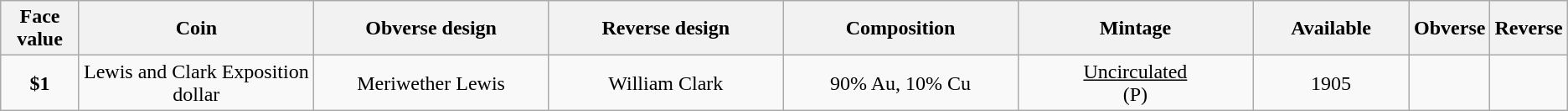<table class="wikitable">
<tr>
<th width="5%">Face value</th>
<th width="15%">Coin</th>
<th width="15%">Obverse design</th>
<th width="15%">Reverse design</th>
<th width="15%">Composition</th>
<th width="15%">Mintage</th>
<th width="10%">Available</th>
<th>Obverse</th>
<th>Reverse</th>
</tr>
<tr>
<td align="center"><strong>$1</strong></td>
<td align="center">Lewis and Clark Exposition dollar</td>
<td align="center">Meriwether Lewis</td>
<td align="center">William Clark</td>
<td align="center">90% Au, 10% Cu</td>
<td align="center"><u>Uncirculated</u><br> (P)</td>
<td align="center">1905</td>
<td></td>
<td></td>
</tr>
</table>
